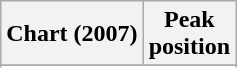<table class="wikitable sortable">
<tr>
<th>Chart (2007)</th>
<th>Peak<br>position</th>
</tr>
<tr>
</tr>
<tr>
</tr>
</table>
